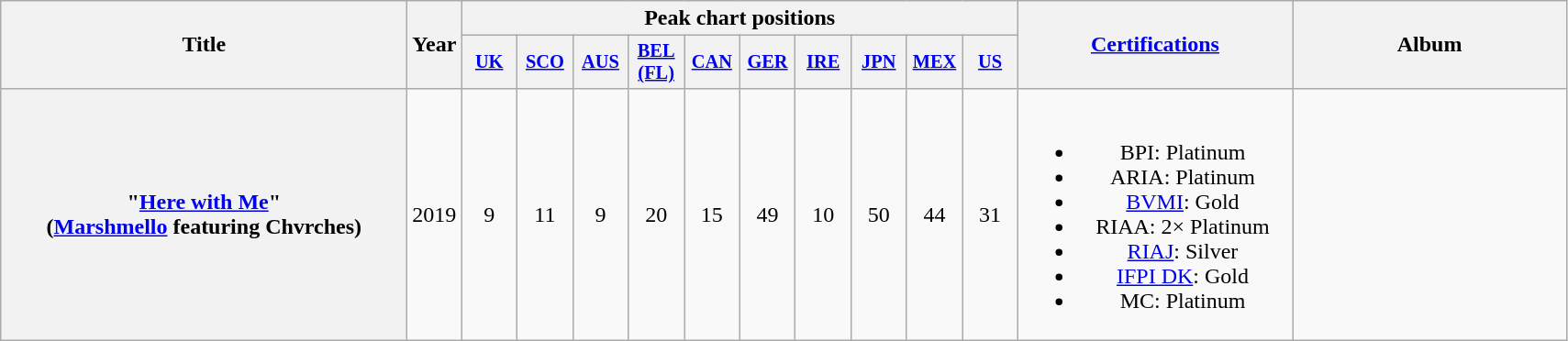<table class="wikitable plainrowheaders" style="text-align:center;">
<tr>
<th scope="col" rowspan="2" style="width:18em;">Title</th>
<th scope="col" rowspan="2">Year</th>
<th scope="col" colspan="10">Peak chart positions</th>
<th scope="col" rowspan="2" style="width:12em;"><a href='#'>Certifications</a></th>
<th scope="col" rowspan="2" style="width:12em;">Album</th>
</tr>
<tr>
<th scope="col" style="width:2.5em;font-size:85%;"><a href='#'>UK</a><br></th>
<th scope="col" style="width:2.5em;font-size:85%;"><a href='#'>SCO</a><br></th>
<th scope="col" style="width:2.5em;font-size:85%;"><a href='#'>AUS</a><br></th>
<th scope="col" style="width:2.5em;font-size:85%;"><a href='#'>BEL<br>(FL)</a><br></th>
<th scope="col" style="width:2.5em;font-size:85%;"><a href='#'>CAN</a><br></th>
<th scope="col" style="width:2.5em;font-size:85%;"><a href='#'>GER</a><br></th>
<th scope="col" style="width:2.5em;font-size:85%;"><a href='#'>IRE</a><br></th>
<th scope="col" style="width:2.5em;font-size:85%;"><a href='#'>JPN</a><br></th>
<th scope="col" style="width:2.5em;font-size:85%;"><a href='#'>MEX</a><br></th>
<th scope="col" style="width:2.5em;font-size:85%;"><a href='#'>US</a><br></th>
</tr>
<tr>
<th scope="row">"<a href='#'>Here with Me</a>"<br><span>(<a href='#'>Marshmello</a> featuring Chvrches)</span></th>
<td>2019</td>
<td>9</td>
<td>11</td>
<td>9</td>
<td>20</td>
<td>15</td>
<td>49</td>
<td>10</td>
<td>50</td>
<td>44</td>
<td>31</td>
<td><br><ul><li>BPI: Platinum</li><li>ARIA: Platinum</li><li><a href='#'>BVMI</a>: Gold</li><li>RIAA: 2× Platinum</li><li><a href='#'>RIAJ</a>: Silver </li><li><a href='#'>IFPI DK</a>: Gold</li><li>MC: Platinum</li></ul></td>
<td></td>
</tr>
</table>
